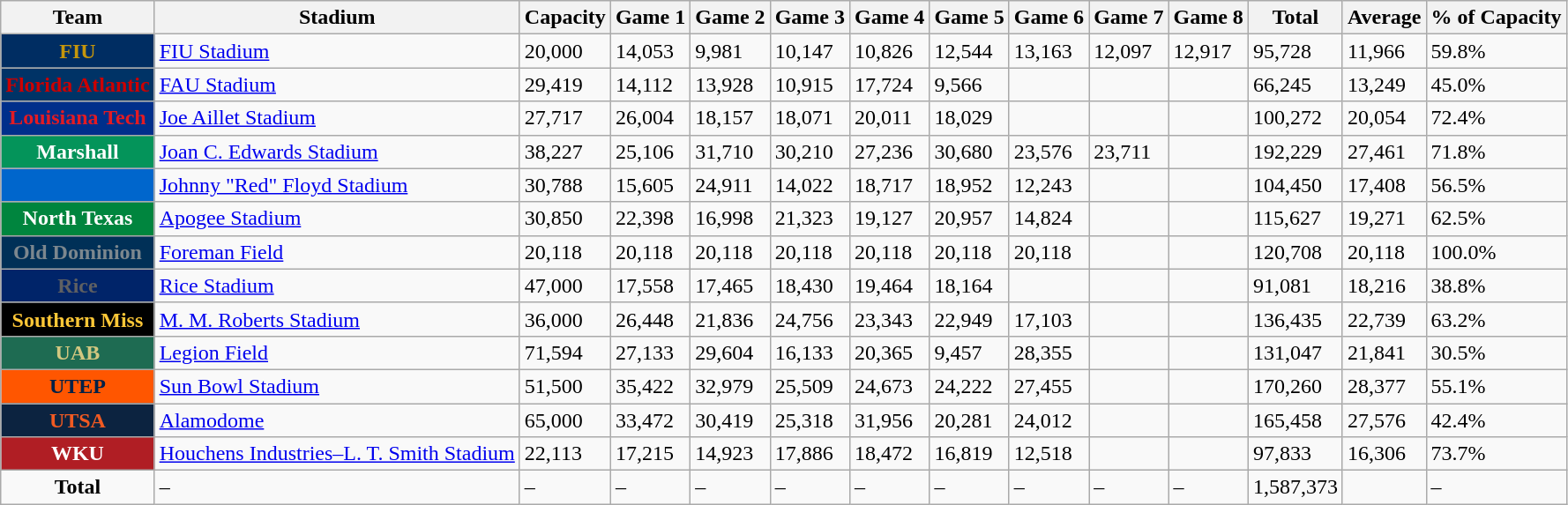<table class="wikitable sortable">
<tr>
<th>Team</th>
<th>Stadium</th>
<th>Capacity</th>
<th>Game 1</th>
<th>Game 2</th>
<th>Game 3</th>
<th>Game 4</th>
<th>Game 5</th>
<th>Game 6</th>
<th>Game 7</th>
<th>Game 8</th>
<th>Total</th>
<th>Average</th>
<th>% of Capacity</th>
</tr>
<tr>
<th style="background:#002d62; color:#c5960c;">FIU</th>
<td><a href='#'>FIU Stadium</a></td>
<td>20,000</td>
<td>14,053</td>
<td>9,981</td>
<td>10,147</td>
<td>10,826</td>
<td>12,544</td>
<td>13,163</td>
<td>12,097</td>
<td>12,917</td>
<td>95,728</td>
<td>11,966</td>
<td>59.8%</td>
</tr>
<tr>
<th style="background:#003366; color:#CC0000;">Florida Atlantic</th>
<td><a href='#'>FAU Stadium</a></td>
<td>29,419</td>
<td>14,112</td>
<td>13,928</td>
<td>10,915</td>
<td>17,724</td>
<td>9,566</td>
<td align=center></td>
<td align=center></td>
<td align=center></td>
<td>66,245</td>
<td>13,249</td>
<td>45.0%</td>
</tr>
<tr>
<th style="background:#002F8B; color:#E31B23;">Louisiana Tech</th>
<td><a href='#'>Joe Aillet Stadium</a></td>
<td>27,717</td>
<td>26,004</td>
<td>18,157</td>
<td>18,071</td>
<td>20,011</td>
<td>18,029</td>
<td align=center></td>
<td align=center></td>
<td align=center></td>
<td>100,272</td>
<td>20,054</td>
<td>72.4%</td>
</tr>
<tr>
<th style="background:#04945a; color:#FFFFFF;">Marshall</th>
<td><a href='#'>Joan C. Edwards Stadium</a></td>
<td>38,227</td>
<td>25,106</td>
<td>31,710</td>
<td>30,210</td>
<td>27,236</td>
<td>30,680</td>
<td>23,576</td>
<td>23,711</td>
<td align=center></td>
<td>192,229</td>
<td>27,461</td>
<td>71.8%</td>
</tr>
<tr>
<th style="background:#0066CC; color:#ffffff;"></th>
<td><a href='#'>Johnny "Red" Floyd Stadium</a></td>
<td>30,788</td>
<td>15,605</td>
<td>24,911</td>
<td>14,022</td>
<td>18,717</td>
<td>18,952</td>
<td>12,243</td>
<td align=center></td>
<td align=center></td>
<td>104,450</td>
<td>17,408</td>
<td>56.5%</td>
</tr>
<tr>
<th style="background:#00853E; color:#FFFFFF;">North Texas</th>
<td><a href='#'>Apogee Stadium</a></td>
<td>30,850</td>
<td>22,398</td>
<td>16,998</td>
<td>21,323</td>
<td>19,127</td>
<td>20,957</td>
<td>14,824</td>
<td align=center></td>
<td align=center></td>
<td>115,627</td>
<td>19,271</td>
<td>62.5%</td>
</tr>
<tr>
<th style="background:#003057; color:#7c878e;">Old Dominion</th>
<td><a href='#'>Foreman Field</a></td>
<td>20,118</td>
<td>20,118</td>
<td>20,118</td>
<td>20,118</td>
<td>20,118</td>
<td>20,118</td>
<td>20,118</td>
<td align=center></td>
<td align=center></td>
<td>120,708</td>
<td>20,118</td>
<td>100.0%</td>
</tr>
<tr>
<th style="background:#002469; color:#5e6062;">Rice</th>
<td><a href='#'>Rice Stadium</a></td>
<td>47,000</td>
<td>17,558</td>
<td>17,465</td>
<td>18,430</td>
<td>19,464</td>
<td>18,164</td>
<td align=center></td>
<td align=center></td>
<td align=center></td>
<td>91,081</td>
<td>18,216</td>
<td>38.8%</td>
</tr>
<tr>
<th style="background:#000000; color:#FDC737;">Southern Miss</th>
<td><a href='#'>M. M. Roberts Stadium</a></td>
<td>36,000</td>
<td>26,448</td>
<td>21,836</td>
<td>24,756</td>
<td>23,343</td>
<td>22,949</td>
<td>17,103</td>
<td align=center></td>
<td align=center></td>
<td>136,435</td>
<td>22,739</td>
<td>63.2%</td>
</tr>
<tr>
<th style="background:#1E6B52; color:#d2c780;">UAB</th>
<td><a href='#'>Legion Field</a></td>
<td>71,594</td>
<td>27,133</td>
<td>29,604</td>
<td>16,133</td>
<td>20,365</td>
<td>9,457</td>
<td>28,355</td>
<td align=center></td>
<td align=center></td>
<td>131,047</td>
<td>21,841</td>
<td>30.5%</td>
</tr>
<tr>
<th style="background:#ff5600; color:#002147;">UTEP</th>
<td><a href='#'>Sun Bowl Stadium</a></td>
<td>51,500</td>
<td>35,422</td>
<td>32,979</td>
<td>25,509</td>
<td>24,673</td>
<td>24,222</td>
<td>27,455</td>
<td align=center></td>
<td align=center></td>
<td>170,260</td>
<td>28,377</td>
<td>55.1%</td>
</tr>
<tr>
<th style="background:#0c2340; color:#f15a22;">UTSA</th>
<td><a href='#'>Alamodome</a></td>
<td>65,000</td>
<td>33,472</td>
<td>30,419</td>
<td>25,318</td>
<td>31,956</td>
<td>20,281</td>
<td>24,012</td>
<td align=center></td>
<td align=center></td>
<td>165,458</td>
<td>27,576</td>
<td>42.4%</td>
</tr>
<tr>
<th style="background:#B01E24; color:#FFFFFF;">WKU</th>
<td><a href='#'>Houchens Industries–L. T. Smith Stadium</a></td>
<td>22,113</td>
<td>17,215</td>
<td>14,923</td>
<td>17,886</td>
<td>18,472</td>
<td>16,819</td>
<td>12,518</td>
<td align=center></td>
<td align=center></td>
<td>97,833</td>
<td>16,306</td>
<td>73.7%</td>
</tr>
<tr>
<td align=center><strong>Total</strong></td>
<td>–</td>
<td>–</td>
<td>–</td>
<td>–</td>
<td>–</td>
<td>–</td>
<td>–</td>
<td>–</td>
<td>–</td>
<td>–</td>
<td>1,587,373</td>
<td></td>
<td>–</td>
</tr>
</table>
